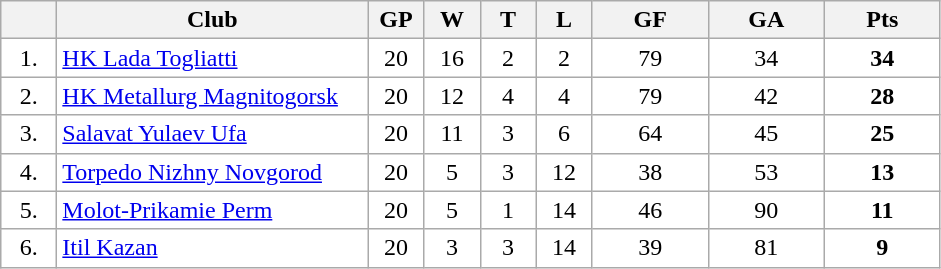<table class="wikitable">
<tr>
<th width="30"></th>
<th width="200">Club</th>
<th width="30">GP</th>
<th width="30">W</th>
<th width="30">T</th>
<th width="30">L</th>
<th width="70">GF</th>
<th width="70">GA</th>
<th width="70">Pts</th>
</tr>
<tr bgcolor="#FFFFFF" align="center">
<td>1.</td>
<td align="left"><a href='#'>HK Lada Togliatti</a></td>
<td>20</td>
<td>16</td>
<td>2</td>
<td>2</td>
<td>79</td>
<td>34</td>
<td><strong>34</strong></td>
</tr>
<tr bgcolor="#FFFFFF" align="center">
<td>2.</td>
<td align="left"><a href='#'>HK Metallurg Magnitogorsk</a></td>
<td>20</td>
<td>12</td>
<td>4</td>
<td>4</td>
<td>79</td>
<td>42</td>
<td><strong>28</strong></td>
</tr>
<tr bgcolor="#FFFFFF" align="center">
<td>3.</td>
<td align="left"><a href='#'>Salavat Yulaev Ufa</a></td>
<td>20</td>
<td>11</td>
<td>3</td>
<td>6</td>
<td>64</td>
<td>45</td>
<td><strong>25</strong></td>
</tr>
<tr bgcolor="#FFFFFF" align="center">
<td>4.</td>
<td align="left"><a href='#'>Torpedo Nizhny Novgorod</a></td>
<td>20</td>
<td>5</td>
<td>3</td>
<td>12</td>
<td>38</td>
<td>53</td>
<td><strong>13</strong></td>
</tr>
<tr bgcolor="#FFFFFF" align="center">
<td>5.</td>
<td align="left"><a href='#'>Molot-Prikamie Perm</a></td>
<td>20</td>
<td>5</td>
<td>1</td>
<td>14</td>
<td>46</td>
<td>90</td>
<td><strong>11</strong></td>
</tr>
<tr bgcolor="#FFFFFF" align="center">
<td>6.</td>
<td align="left"><a href='#'>Itil Kazan</a></td>
<td>20</td>
<td>3</td>
<td>3</td>
<td>14</td>
<td>39</td>
<td>81</td>
<td><strong>9</strong></td>
</tr>
</table>
